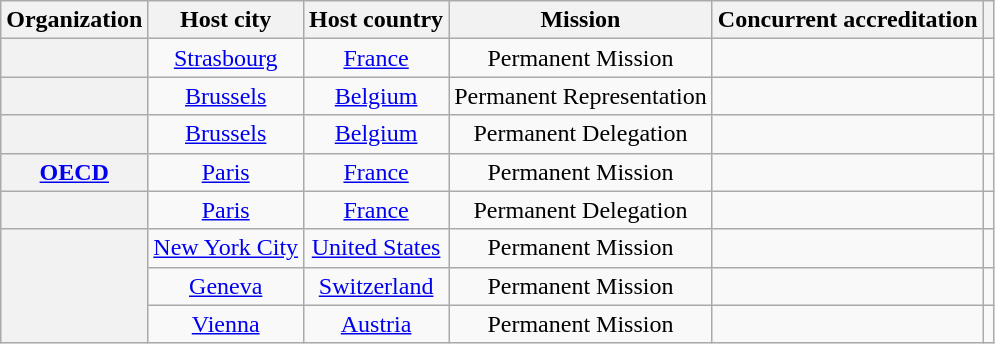<table class="wikitable plainrowheaders" style="text-align:center;">
<tr>
<th scope="col">Organization</th>
<th scope="col">Host city</th>
<th scope="col">Host country</th>
<th scope="col">Mission</th>
<th scope="col">Concurrent accreditation</th>
<th scope="col"></th>
</tr>
<tr>
<th scope="row"></th>
<td><a href='#'>Strasbourg</a></td>
<td><a href='#'>France</a></td>
<td>Permanent Mission</td>
<td></td>
<td></td>
</tr>
<tr>
<th scope="row"></th>
<td><a href='#'>Brussels</a></td>
<td><a href='#'>Belgium</a></td>
<td>Permanent Representation</td>
<td></td>
<td></td>
</tr>
<tr>
<th scope="row"></th>
<td><a href='#'>Brussels</a></td>
<td><a href='#'>Belgium</a></td>
<td>Permanent Delegation</td>
<td></td>
<td></td>
</tr>
<tr>
<th scope="row"> <a href='#'>OECD</a></th>
<td><a href='#'>Paris</a></td>
<td><a href='#'>France</a></td>
<td>Permanent Mission</td>
<td></td>
<td></td>
</tr>
<tr>
<th scope="row"></th>
<td><a href='#'>Paris</a></td>
<td><a href='#'>France</a></td>
<td>Permanent Delegation</td>
<td></td>
<td></td>
</tr>
<tr>
<th scope="row" rowspan="3"></th>
<td><a href='#'>New York City</a></td>
<td><a href='#'>United States</a></td>
<td>Permanent Mission</td>
<td></td>
<td></td>
</tr>
<tr>
<td><a href='#'>Geneva</a></td>
<td><a href='#'>Switzerland</a></td>
<td>Permanent Mission</td>
<td></td>
<td></td>
</tr>
<tr>
<td><a href='#'>Vienna</a></td>
<td><a href='#'>Austria</a></td>
<td>Permanent Mission</td>
<td></td>
<td></td>
</tr>
</table>
